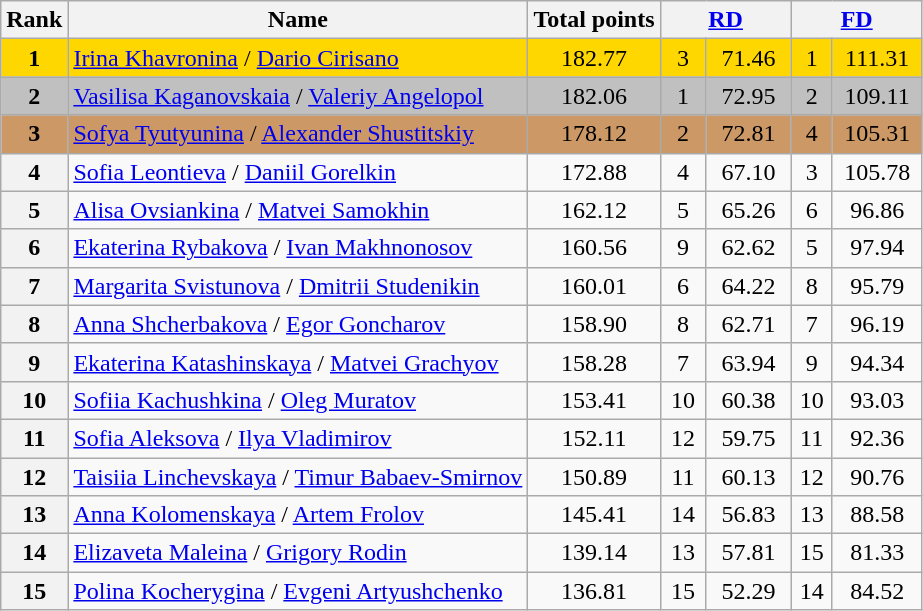<table class="wikitable sortable">
<tr>
<th>Rank</th>
<th>Name</th>
<th>Total points</th>
<th colspan="2" width="80px"><a href='#'>RD</a></th>
<th colspan="2" width="80px"><a href='#'>FD</a></th>
</tr>
<tr bgcolor="gold">
<td align="center"><strong>1</strong></td>
<td><a href='#'>Irina Khavronina</a> / <a href='#'>Dario Cirisano</a></td>
<td align="center">182.77</td>
<td align="center">3</td>
<td align="center">71.46</td>
<td align="center">1</td>
<td align="center">111.31</td>
</tr>
<tr bgcolor="silver">
<td align="center"><strong>2</strong></td>
<td><a href='#'>Vasilisa Kaganovskaia</a> / <a href='#'>Valeriy Angelopol</a></td>
<td align="center">182.06</td>
<td align="center">1</td>
<td align="center">72.95</td>
<td align="center">2</td>
<td align="center">109.11</td>
</tr>
<tr bgcolor="cc9966">
<td align="center"><strong>3</strong></td>
<td><a href='#'>Sofya Tyutyunina</a> / <a href='#'>Alexander Shustitskiy</a></td>
<td align="center">178.12</td>
<td align="center">2</td>
<td align="center">72.81</td>
<td align="center">4</td>
<td align="center">105.31</td>
</tr>
<tr>
<th>4</th>
<td><a href='#'>Sofia Leontieva</a> / <a href='#'>Daniil Gorelkin</a></td>
<td align="center">172.88</td>
<td align="center">4</td>
<td align="center">67.10</td>
<td align="center">3</td>
<td align="center">105.78</td>
</tr>
<tr>
<th>5</th>
<td><a href='#'>Alisa Ovsiankina</a> / <a href='#'>Matvei Samokhin</a></td>
<td align="center">162.12</td>
<td align="center">5</td>
<td align="center">65.26</td>
<td align="center">6</td>
<td align="center">96.86</td>
</tr>
<tr>
<th>6</th>
<td><a href='#'>Ekaterina Rybakova</a> / <a href='#'>Ivan Makhnonosov</a></td>
<td align="center">160.56</td>
<td align="center">9</td>
<td align="center">62.62</td>
<td align="center">5</td>
<td align="center">97.94</td>
</tr>
<tr>
<th>7</th>
<td><a href='#'>Margarita Svistunova</a> / <a href='#'>Dmitrii Studenikin</a></td>
<td align="center">160.01</td>
<td align="center">6</td>
<td align="center">64.22</td>
<td align="center">8</td>
<td align="center">95.79</td>
</tr>
<tr>
<th>8</th>
<td><a href='#'>Anna Shcherbakova</a> / <a href='#'>Egor Goncharov</a></td>
<td align="center">158.90</td>
<td align="center">8</td>
<td align="center">62.71</td>
<td align="center">7</td>
<td align="center">96.19</td>
</tr>
<tr>
<th>9</th>
<td><a href='#'>Ekaterina Katashinskaya</a> / <a href='#'>Matvei Grachyov</a></td>
<td align="center">158.28</td>
<td align="center">7</td>
<td align="center">63.94</td>
<td align="center">9</td>
<td align="center">94.34</td>
</tr>
<tr>
<th>10</th>
<td><a href='#'>Sofiia Kachushkina</a> / <a href='#'>Oleg Muratov</a></td>
<td align="center">153.41</td>
<td align="center">10</td>
<td align="center">60.38</td>
<td align="center">10</td>
<td align="center">93.03</td>
</tr>
<tr>
<th>11</th>
<td><a href='#'>Sofia Aleksova</a> / <a href='#'>Ilya Vladimirov</a></td>
<td align="center">152.11</td>
<td align="center">12</td>
<td align="center">59.75</td>
<td align="center">11</td>
<td align="center">92.36</td>
</tr>
<tr>
<th>12</th>
<td><a href='#'>Taisiia Linchevskaya</a> / <a href='#'>Timur Babaev-Smirnov</a></td>
<td align="center">150.89</td>
<td align="center">11</td>
<td align="center">60.13</td>
<td align="center">12</td>
<td align="center">90.76</td>
</tr>
<tr>
<th>13</th>
<td><a href='#'>Anna Kolomenskaya</a> / <a href='#'>Artem Frolov</a></td>
<td align="center">145.41</td>
<td align="center">14</td>
<td align="center">56.83</td>
<td align="center">13</td>
<td align="center">88.58</td>
</tr>
<tr>
<th>14</th>
<td><a href='#'>Elizaveta Maleina</a> / <a href='#'>Grigory Rodin</a></td>
<td align="center">139.14</td>
<td align="center">13</td>
<td align="center">57.81</td>
<td align="center">15</td>
<td align="center">81.33</td>
</tr>
<tr>
<th>15</th>
<td><a href='#'>Polina Kocherygina</a> / <a href='#'>Evgeni Artyushchenko</a></td>
<td align="center">136.81</td>
<td align="center">15</td>
<td align="center">52.29</td>
<td align="center">14</td>
<td align="center">84.52</td>
</tr>
</table>
